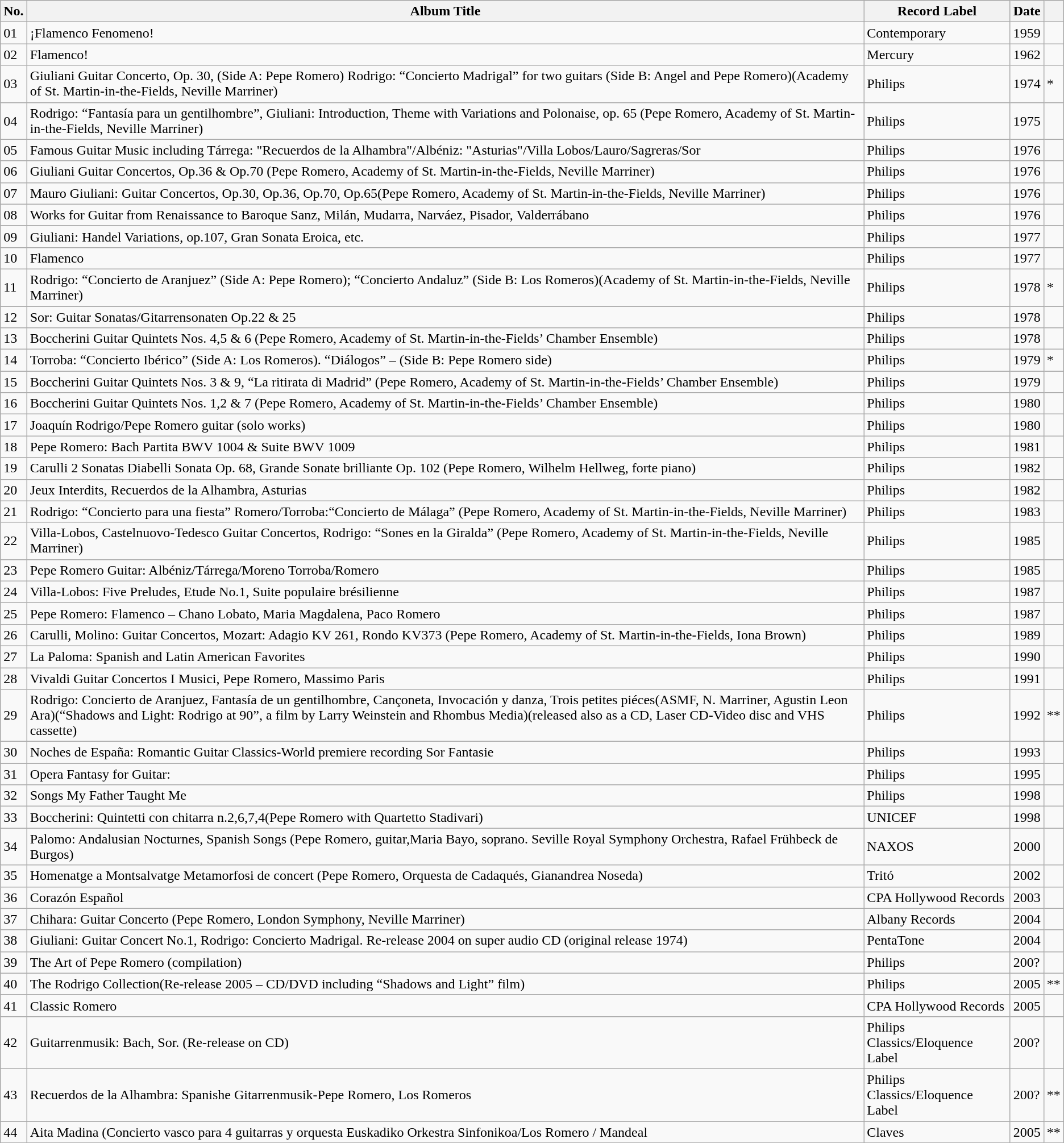<table class="wikitable">
<tr>
<th>No.</th>
<th>Album Title</th>
<th>Record Label</th>
<th>Date</th>
<th></th>
</tr>
<tr>
<td>01</td>
<td>¡Flamenco Fenomeno!</td>
<td>Contemporary</td>
<td>1959</td>
<td></td>
</tr>
<tr>
<td>02</td>
<td>Flamenco!</td>
<td>Mercury</td>
<td>1962</td>
<td></td>
</tr>
<tr>
<td>03</td>
<td>Giuliani Guitar Concerto, Op. 30, (Side A: Pepe Romero) Rodrigo: “Concierto Madrigal” for two guitars (Side B: Angel and Pepe Romero)(Academy of St. Martin-in-the-Fields, Neville Marriner)</td>
<td>Philips</td>
<td>1974</td>
<td>*</td>
</tr>
<tr>
<td>04</td>
<td>Rodrigo: “Fantasía para un gentilhombre”, Giuliani: Introduction, Theme with Variations and Polonaise, op. 65 (Pepe Romero, Academy of St. Martin-in-the-Fields, Neville Marriner)</td>
<td>Philips</td>
<td>1975</td>
<td></td>
</tr>
<tr>
<td>05</td>
<td>Famous Guitar Music including Tárrega: "Recuerdos de la Alhambra"/Albéniz: "Asturias"/Villa Lobos/Lauro/Sagreras/Sor</td>
<td>Philips</td>
<td>1976</td>
<td></td>
</tr>
<tr>
<td>06</td>
<td>Giuliani Guitar Concertos, Op.36 & Op.70 (Pepe Romero, Academy of St. Martin-in-the-Fields, Neville Marriner)</td>
<td>Philips</td>
<td>1976</td>
<td></td>
</tr>
<tr>
<td>07</td>
<td>Mauro Giuliani: Guitar Concertos, Op.30, Op.36, Op.70, Op.65(Pepe Romero, Academy of St. Martin-in-the-Fields, Neville Marriner)</td>
<td>Philips</td>
<td>1976</td>
<td></td>
</tr>
<tr>
<td>08</td>
<td>Works for Guitar from Renaissance to Baroque Sanz, Milán, Mudarra, Narváez, Pisador, Valderrábano</td>
<td>Philips</td>
<td>1976</td>
<td></td>
</tr>
<tr>
<td>09</td>
<td>Giuliani: Handel Variations, op.107, Gran Sonata Eroica, etc.</td>
<td>Philips</td>
<td>1977</td>
<td></td>
</tr>
<tr>
<td>10</td>
<td>Flamenco</td>
<td>Philips</td>
<td>1977</td>
<td></td>
</tr>
<tr>
<td>11</td>
<td>Rodrigo: “Concierto de Aranjuez” (Side A: Pepe Romero); “Concierto Andaluz” (Side B: Los Romeros)(Academy of St. Martin-in-the-Fields, Neville Marriner)</td>
<td>Philips</td>
<td>1978</td>
<td>*</td>
</tr>
<tr>
<td>12</td>
<td>Sor: Guitar Sonatas/Gitarrensonaten Op.22 & 25</td>
<td>Philips</td>
<td>1978</td>
<td></td>
</tr>
<tr>
<td>13</td>
<td>Boccherini Guitar Quintets Nos. 4,5 & 6 (Pepe Romero, Academy of St. Martin-in-the-Fields’ Chamber Ensemble)</td>
<td>Philips</td>
<td>1978</td>
<td></td>
</tr>
<tr>
<td>14</td>
<td>Torroba: “Concierto Ibérico” (Side A: Los Romeros). “Diálogos” – (Side B: Pepe Romero side)</td>
<td>Philips</td>
<td>1979</td>
<td>*</td>
</tr>
<tr>
<td>15</td>
<td>Boccherini Guitar Quintets Nos. 3 & 9, “La ritirata di Madrid” (Pepe Romero, Academy of St. Martin-in-the-Fields’ Chamber Ensemble)</td>
<td>Philips</td>
<td>1979</td>
<td></td>
</tr>
<tr>
<td>16</td>
<td>Boccherini Guitar Quintets Nos. 1,2 & 7 (Pepe Romero, Academy of St. Martin-in-the-Fields’ Chamber Ensemble)</td>
<td>Philips</td>
<td>1980</td>
<td></td>
</tr>
<tr>
<td>17</td>
<td>Joaquín Rodrigo/Pepe Romero guitar (solo works)</td>
<td>Philips</td>
<td>1980</td>
<td></td>
</tr>
<tr>
<td>18</td>
<td>Pepe Romero: Bach Partita BWV 1004 & Suite BWV 1009</td>
<td>Philips</td>
<td>1981</td>
<td></td>
</tr>
<tr>
<td>19</td>
<td>Carulli 2 Sonatas Diabelli Sonata Op. 68, Grande Sonate brilliante Op. 102 (Pepe Romero, Wilhelm Hellweg, forte piano)</td>
<td>Philips</td>
<td>1982</td>
<td></td>
</tr>
<tr>
<td>20</td>
<td>Jeux Interdits, Recuerdos de la Alhambra, Asturias</td>
<td>Philips</td>
<td>1982</td>
<td></td>
</tr>
<tr>
<td>21</td>
<td>Rodrigo: “Concierto para una fiesta” Romero/Torroba:“Concierto de Málaga” (Pepe Romero, Academy of St. Martin-in-the-Fields, Neville Marriner)</td>
<td>Philips</td>
<td>1983</td>
<td></td>
</tr>
<tr>
<td>22</td>
<td>Villa-Lobos, Castelnuovo-Tedesco Guitar Concertos, Rodrigo: “Sones en la Giralda” (Pepe Romero, Academy of St. Martin-in-the-Fields, Neville Marriner)</td>
<td>Philips</td>
<td>1985</td>
<td></td>
</tr>
<tr>
<td>23</td>
<td>Pepe Romero Guitar: Albéniz/Tárrega/Moreno Torroba/Romero</td>
<td>Philips</td>
<td>1985</td>
<td></td>
</tr>
<tr>
<td>24</td>
<td>Villa-Lobos: Five Preludes, Etude No.1, Suite populaire brésilienne</td>
<td>Philips</td>
<td>1987</td>
<td></td>
</tr>
<tr>
<td>25</td>
<td>Pepe Romero: Flamenco – Chano Lobato, Maria Magdalena, Paco Romero</td>
<td>Philips</td>
<td>1987</td>
<td></td>
</tr>
<tr>
<td>26</td>
<td>Carulli, Molino: Guitar Concertos, Mozart: Adagio KV 261, Rondo KV373 (Pepe Romero, Academy of St. Martin-in-the-Fields, Iona Brown)</td>
<td>Philips</td>
<td>1989</td>
<td></td>
</tr>
<tr>
<td>27</td>
<td>La Paloma: Spanish and Latin American Favorites</td>
<td>Philips</td>
<td>1990</td>
<td></td>
</tr>
<tr>
<td>28</td>
<td>Vivaldi Guitar Concertos I Musici, Pepe Romero, Massimo Paris</td>
<td>Philips</td>
<td>1991</td>
<td></td>
</tr>
<tr>
<td>29</td>
<td>Rodrigo: Concierto de Aranjuez, Fantasía de un gentilhombre, Cançoneta, Invocación y danza, Trois petites piéces(ASMF, N. Marriner, Agustin Leon Ara)(“Shadows and Light: Rodrigo at 90”, a film by Larry Weinstein and Rhombus Media)(released also as a CD, Laser CD-Video disc and VHS cassette)</td>
<td>Philips</td>
<td>1992</td>
<td>**</td>
</tr>
<tr>
<td>30</td>
<td>Noches de España: Romantic Guitar Classics-World premiere recording Sor Fantasie</td>
<td>Philips</td>
<td>1993</td>
<td></td>
</tr>
<tr>
<td>31</td>
<td>Opera Fantasy for Guitar:</td>
<td>Philips</td>
<td>1995</td>
<td></td>
</tr>
<tr>
<td>32</td>
<td>Songs My Father Taught Me</td>
<td>Philips</td>
<td>1998</td>
<td></td>
</tr>
<tr>
<td>33</td>
<td>Boccherini: Quintetti con chitarra n.2,6,7,4(Pepe Romero with Quartetto Stadivari)</td>
<td>UNICEF</td>
<td>1998</td>
<td></td>
</tr>
<tr>
<td>34</td>
<td>Palomo: Andalusian Nocturnes, Spanish Songs (Pepe Romero, guitar,Maria Bayo, soprano. Seville Royal Symphony Orchestra, Rafael Frühbeck de Burgos)</td>
<td>NAXOS</td>
<td>2000</td>
<td></td>
</tr>
<tr>
<td>35</td>
<td>Homenatge a Montsalvatge Metamorfosi de concert (Pepe Romero, Orquesta de Cadaqués, Gianandrea Noseda)</td>
<td>Tritó</td>
<td>2002</td>
<td></td>
</tr>
<tr>
<td>36</td>
<td>Corazón Español</td>
<td>CPA Hollywood Records</td>
<td>2003</td>
<td></td>
</tr>
<tr>
<td>37</td>
<td>Chihara: Guitar Concerto (Pepe Romero, London Symphony, Neville Marriner)</td>
<td>Albany Records</td>
<td>2004</td>
<td></td>
</tr>
<tr>
<td>38</td>
<td>Giuliani: Guitar Concert No.1, Rodrigo: Concierto Madrigal. Re-release 2004 on super audio CD (original release 1974)</td>
<td>PentaTone</td>
<td>2004</td>
<td></td>
</tr>
<tr>
<td>39</td>
<td>The Art of Pepe Romero (compilation)</td>
<td>Philips</td>
<td>200?</td>
<td></td>
</tr>
<tr>
<td>40</td>
<td>The Rodrigo Collection(Re-release 2005 – CD/DVD including “Shadows and Light” film)</td>
<td>Philips</td>
<td>2005</td>
<td>**</td>
</tr>
<tr>
<td>41</td>
<td>Classic Romero</td>
<td>CPA Hollywood Records</td>
<td>2005</td>
<td></td>
</tr>
<tr>
<td>42</td>
<td>Guitarrenmusik: Bach, Sor. (Re-release on CD)</td>
<td>Philips Classics/Eloquence Label</td>
<td>200?</td>
<td></td>
</tr>
<tr>
<td>43</td>
<td>Recuerdos de la Alhambra: Spanishe Gitarrenmusik-Pepe Romero, Los Romeros</td>
<td>Philips Classics/Eloquence Label</td>
<td>200?</td>
<td>**</td>
</tr>
<tr>
<td>44</td>
<td>Aita Madina (Concierto vasco para 4 guitarras y orquesta Euskadiko Orkestra Sinfonikoa/Los Romero / Mandeal</td>
<td>Claves</td>
<td>2005</td>
<td>**</td>
</tr>
</table>
